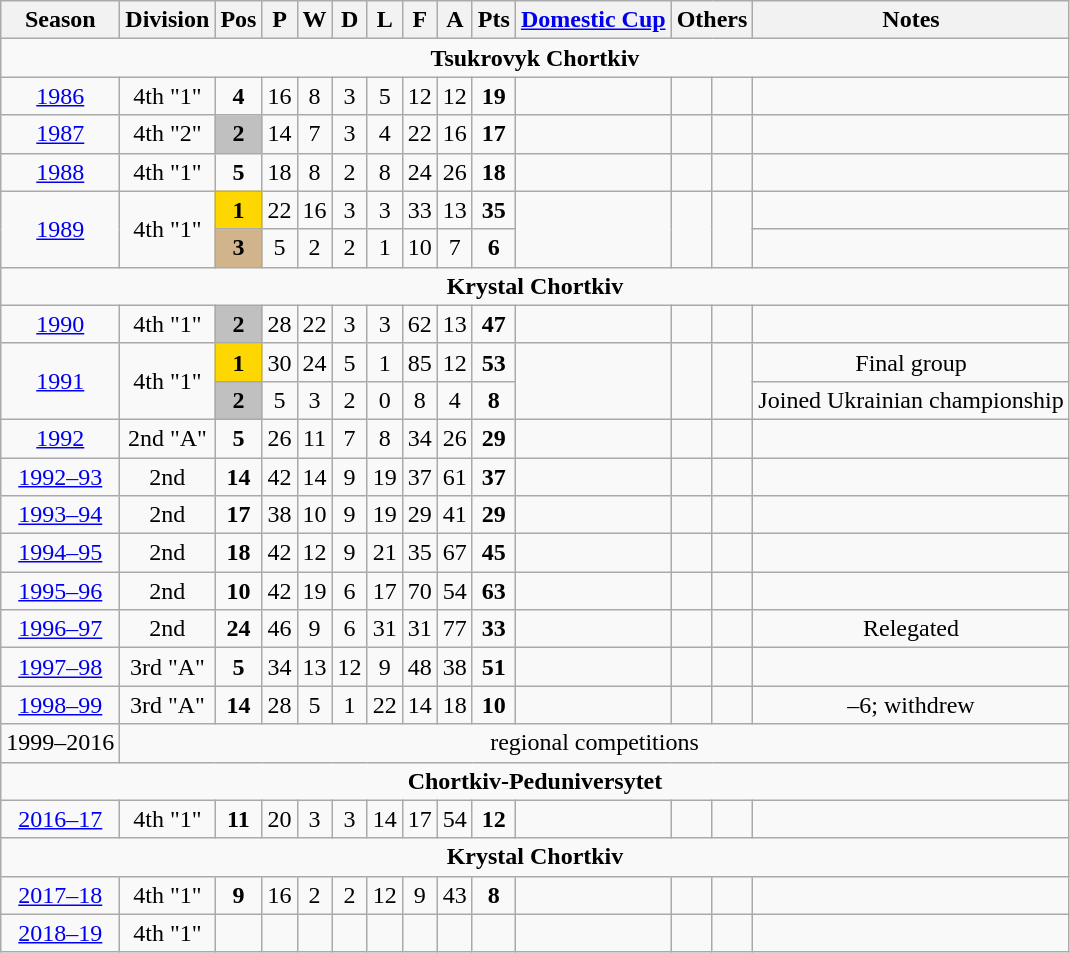<table class="wikitable">
<tr>
<th>Season</th>
<th>Division</th>
<th>Pos</th>
<th>P</th>
<th>W</th>
<th>D</th>
<th>L</th>
<th>F</th>
<th>A</th>
<th>Pts</th>
<th><a href='#'>Domestic Cup</a></th>
<th colspan=2>Others</th>
<th>Notes</th>
</tr>
<tr>
<td align=center colspan=14><strong>Tsukrovyk Chortkiv</strong></td>
</tr>
<tr>
<td align=center><a href='#'>1986</a></td>
<td align=center>4th "1"</td>
<td align=center><strong>4</strong></td>
<td align=center>16</td>
<td align=center>8</td>
<td align=center>3</td>
<td align=center>5</td>
<td align=center>12</td>
<td align=center>12</td>
<td align=center><strong>19</strong></td>
<td align=center></td>
<td align=center></td>
<td align=center></td>
<td align=center></td>
</tr>
<tr>
<td align=center><a href='#'>1987</a></td>
<td align=center>4th "2"</td>
<td align=center bgcolor=silver><strong>2</strong></td>
<td align=center>14</td>
<td align=center>7</td>
<td align=center>3</td>
<td align=center>4</td>
<td align=center>22</td>
<td align=center>16</td>
<td align=center><strong>17</strong></td>
<td align=center></td>
<td align=center></td>
<td align=center></td>
<td align=center></td>
</tr>
<tr>
<td align=center><a href='#'>1988</a></td>
<td align=center>4th "1"</td>
<td align=center><strong>5</strong></td>
<td align=center>18</td>
<td align=center>8</td>
<td align=center>2</td>
<td align=center>8</td>
<td align=center>24</td>
<td align=center>26</td>
<td align=center><strong>18</strong></td>
<td align=center></td>
<td align=center></td>
<td align=center></td>
<td align=center></td>
</tr>
<tr>
<td align=center rowspan=2><a href='#'>1989</a></td>
<td align=center rowspan=2>4th "1"</td>
<td align=center bgcolor=gold><strong>1</strong></td>
<td align=center>22</td>
<td align=center>16</td>
<td align=center>3</td>
<td align=center>3</td>
<td align=center>33</td>
<td align=center>13</td>
<td align=center><strong>35</strong></td>
<td align=center rowspan=2></td>
<td align=center rowspan=2></td>
<td align=center rowspan=2></td>
<td align=center></td>
</tr>
<tr>
<td align=center bgcolor=tan><strong>3</strong></td>
<td align=center>5</td>
<td align=center>2</td>
<td align=center>2</td>
<td align=center>1</td>
<td align=center>10</td>
<td align=center>7</td>
<td align=center><strong>6</strong></td>
<td align=center></td>
</tr>
<tr>
<td align=center colspan=14><strong>Krystal Chortkiv</strong></td>
</tr>
<tr>
<td align=center><a href='#'>1990</a></td>
<td align=center>4th "1"</td>
<td align=center bgcolor=silver><strong>2</strong></td>
<td align=center>28</td>
<td align=center>22</td>
<td align=center>3</td>
<td align=center>3</td>
<td align=center>62</td>
<td align=center>13</td>
<td align=center><strong>47</strong></td>
<td align=center></td>
<td align=center></td>
<td align=center></td>
<td align=center></td>
</tr>
<tr>
<td align=center rowspan=2><a href='#'>1991</a></td>
<td align=center rowspan=2>4th "1"</td>
<td align=center bgcolor=gold><strong>1</strong></td>
<td align=center>30</td>
<td align=center>24</td>
<td align=center>5</td>
<td align=center>1</td>
<td align=center>85</td>
<td align=center>12</td>
<td align=center><strong>53</strong></td>
<td align=center rowspan=2></td>
<td align=center rowspan=2></td>
<td align=center rowspan=2></td>
<td align=center>Final group</td>
</tr>
<tr>
<td align=center bgcolor=silver><strong>2</strong></td>
<td align=center>5</td>
<td align=center>3</td>
<td align=center>2</td>
<td align=center>0</td>
<td align=center>8</td>
<td align=center>4</td>
<td align=center><strong>8</strong></td>
<td align=center>Joined Ukrainian championship</td>
</tr>
<tr>
<td align=center><a href='#'>1992</a></td>
<td align=center>2nd "A"</td>
<td align=center><strong>5</strong></td>
<td align=center>26</td>
<td align=center>11</td>
<td align=center>7</td>
<td align=center>8</td>
<td align=center>34</td>
<td align=center>26</td>
<td align=center><strong>29</strong></td>
<td align=center></td>
<td align=center></td>
<td align=center></td>
<td align=center></td>
</tr>
<tr>
<td align=center><a href='#'>1992–93</a></td>
<td align=center>2nd</td>
<td align=center><strong>14</strong></td>
<td align=center>42</td>
<td align=center>14</td>
<td align=center>9</td>
<td align=center>19</td>
<td align=center>37</td>
<td align=center>61</td>
<td align=center><strong>37</strong></td>
<td align=center></td>
<td align=center></td>
<td align=center></td>
<td align=center></td>
</tr>
<tr>
<td align=center><a href='#'>1993–94</a></td>
<td align=center>2nd</td>
<td align=center><strong>17</strong></td>
<td align=center>38</td>
<td align=center>10</td>
<td align=center>9</td>
<td align=center>19</td>
<td align=center>29</td>
<td align=center>41</td>
<td align=center><strong>29</strong></td>
<td align=center></td>
<td align=center></td>
<td align=center></td>
<td align=center></td>
</tr>
<tr>
<td align=center><a href='#'>1994–95</a></td>
<td align=center>2nd</td>
<td align=center><strong>18</strong></td>
<td align=center>42</td>
<td align=center>12</td>
<td align=center>9</td>
<td align=center>21</td>
<td align=center>35</td>
<td align=center>67</td>
<td align=center><strong>45</strong></td>
<td align=center></td>
<td align=center></td>
<td align=center></td>
<td align=center></td>
</tr>
<tr>
<td align=center><a href='#'>1995–96</a></td>
<td align=center>2nd</td>
<td align=center><strong>10</strong></td>
<td align=center>42</td>
<td align=center>19</td>
<td align=center>6</td>
<td align=center>17</td>
<td align=center>70</td>
<td align=center>54</td>
<td align=center><strong>63</strong></td>
<td align=center></td>
<td align=center></td>
<td align=center></td>
<td align=center></td>
</tr>
<tr>
<td align=center><a href='#'>1996–97</a></td>
<td align=center>2nd</td>
<td align=center><strong>24</strong></td>
<td align=center>46</td>
<td align=center>9</td>
<td align=center>6</td>
<td align=center>31</td>
<td align=center>31</td>
<td align=center>77</td>
<td align=center><strong>33</strong></td>
<td align=center></td>
<td align=center></td>
<td align=center></td>
<td align=center>Relegated</td>
</tr>
<tr>
<td align=center><a href='#'>1997–98</a></td>
<td align=center>3rd "A"</td>
<td align=center><strong>5</strong></td>
<td align=center>34</td>
<td align=center>13</td>
<td align=center>12</td>
<td align=center>9</td>
<td align=center>48</td>
<td align=center>38</td>
<td align=center><strong>51</strong></td>
<td align=center></td>
<td align=center></td>
<td align=center></td>
<td align=center></td>
</tr>
<tr>
<td align=center><a href='#'>1998–99</a></td>
<td align=center>3rd "A"</td>
<td align=center><strong>14</strong></td>
<td align=center>28</td>
<td align=center>5</td>
<td align=center>1</td>
<td align=center>22</td>
<td align=center>14</td>
<td align=center>18</td>
<td align=center><strong>10</strong></td>
<td align=center></td>
<td align=center></td>
<td align=center></td>
<td align=center>–6; withdrew</td>
</tr>
<tr>
<td align=center>1999–2016</td>
<td align=center colspan=13>regional competitions</td>
</tr>
<tr>
<td align=center colspan=14><strong>Chortkiv-Peduniversytet</strong></td>
</tr>
<tr>
<td align=center><a href='#'>2016–17</a></td>
<td align=center>4th "1"</td>
<td align=center><strong>11</strong></td>
<td align=center>20</td>
<td align=center>3</td>
<td align=center>3</td>
<td align=center>14</td>
<td align=center>17</td>
<td align=center>54</td>
<td align=center><strong>12</strong></td>
<td align=center></td>
<td align=center></td>
<td align=center></td>
<td align=center></td>
</tr>
<tr>
<td align=center colspan=14><strong>Krystal Chortkiv</strong></td>
</tr>
<tr>
<td align=center><a href='#'>2017–18</a></td>
<td align=center>4th "1"</td>
<td align=center><strong>9</strong></td>
<td align=center>16</td>
<td align=center>2</td>
<td align=center>2</td>
<td align=center>12</td>
<td align=center>9</td>
<td align=center>43</td>
<td align=center><strong>8</strong></td>
<td align=center></td>
<td align=center></td>
<td align=center></td>
<td align=center></td>
</tr>
<tr>
<td align=center><a href='#'>2018–19</a></td>
<td align=center>4th "1"</td>
<td align=center></td>
<td align=center></td>
<td align=center></td>
<td align=center></td>
<td align=center></td>
<td align=center></td>
<td align=center></td>
<td align=center></td>
<td align=center></td>
<td align=center></td>
<td align=center></td>
<td align=center></td>
</tr>
</table>
